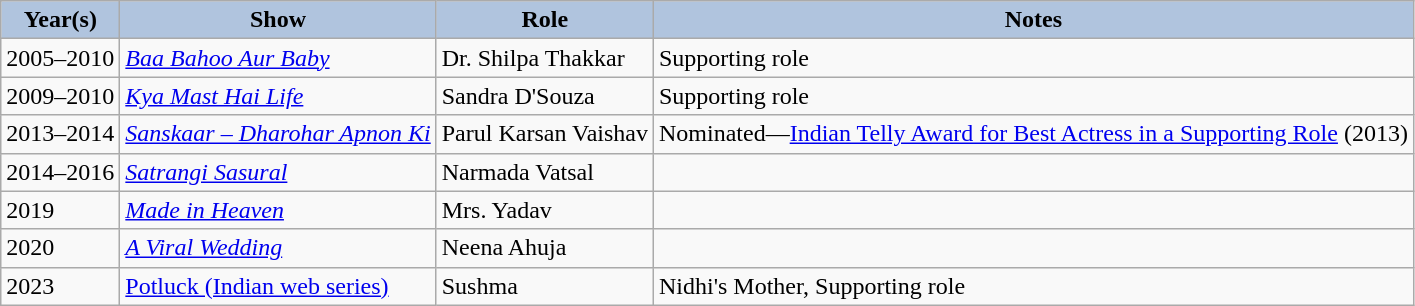<table class="wikitable sortable">
<tr>
<th style="background:#B0C4DE;">Year(s)</th>
<th style="background:#B0C4DE;">Show</th>
<th style="background:#B0C4DE;">Role</th>
<th style="background:#B0C4DE;">Notes</th>
</tr>
<tr>
<td>2005–2010</td>
<td><em><a href='#'>Baa Bahoo Aur Baby</a></em></td>
<td>Dr. Shilpa Thakkar</td>
<td>Supporting role</td>
</tr>
<tr>
<td>2009–2010</td>
<td><em><a href='#'>Kya Mast Hai Life</a></em></td>
<td>Sandra D'Souza</td>
<td>Supporting role</td>
</tr>
<tr>
<td>2013–2014</td>
<td><em><a href='#'>Sanskaar – Dharohar Apnon Ki</a></em></td>
<td>Parul Karsan Vaishav</td>
<td>Nominated—<a href='#'>Indian Telly Award for Best Actress in a Supporting Role</a> (2013)</td>
</tr>
<tr>
<td>2014–2016</td>
<td><em><a href='#'>Satrangi Sasural</a></em></td>
<td>Narmada Vatsal</td>
<td></td>
</tr>
<tr>
<td>2019</td>
<td><em><a href='#'>Made in Heaven</a></em></td>
<td>Mrs. Yadav</td>
<td></td>
</tr>
<tr>
<td>2020</td>
<td><em><a href='#'>A Viral Wedding</a></em></td>
<td>Neena Ahuja</td>
<td></td>
</tr>
<tr>
<td>2023</td>
<td><a href='#'>Potluck (Indian web series)</a></td>
<td>Sushma</td>
<td>Nidhi's Mother, Supporting role</td>
</tr>
</table>
